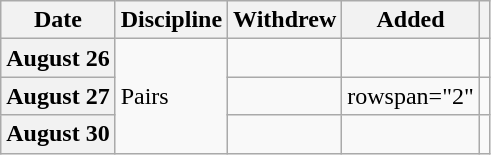<table class="wikitable unsortable">
<tr>
<th scope="col">Date</th>
<th scope="col">Discipline</th>
<th scope="col">Withdrew</th>
<th scope="col">Added</th>
<th scope="col"></th>
</tr>
<tr>
<th scope="row" style="text-align:left">August 26</th>
<td rowspan="3">Pairs</td>
<td></td>
<td></td>
<td></td>
</tr>
<tr>
<th scope="row" style="text-align:left">August 27</th>
<td></td>
<td>rowspan="2" </td>
<td></td>
</tr>
<tr>
<th scope="row" style="text-align:left">August 30</th>
<td></td>
<td></td>
</tr>
</table>
